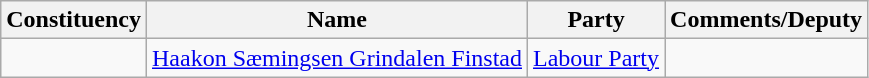<table class="wikitable">
<tr>
<th>Constituency</th>
<th>Name</th>
<th>Party</th>
<th>Comments/Deputy</th>
</tr>
<tr>
<td></td>
<td><a href='#'>Haakon Sæmingsen Grindalen Finstad</a></td>
<td><a href='#'>Labour Party</a></td>
<td></td>
</tr>
</table>
